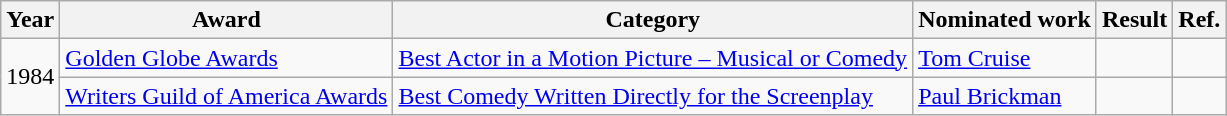<table class="wikitable sortable">
<tr>
<th>Year</th>
<th>Award</th>
<th>Category</th>
<th>Nominated work</th>
<th>Result</th>
<th>Ref.</th>
</tr>
<tr>
<td rowspan="2">1984</td>
<td><a href='#'>Golden Globe Awards</a></td>
<td><a href='#'>Best Actor in a Motion Picture – Musical or Comedy</a></td>
<td><a href='#'>Tom Cruise</a></td>
<td></td>
<td></td>
</tr>
<tr>
<td><a href='#'>Writers Guild of America Awards</a></td>
<td><a href='#'>Best Comedy Written Directly for the Screenplay</a></td>
<td><a href='#'>Paul Brickman</a></td>
<td></td>
<td></td>
</tr>
</table>
